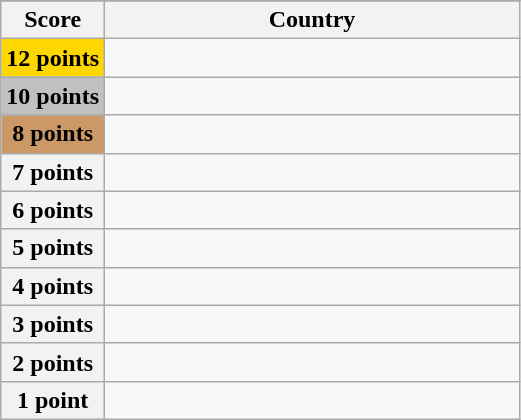<table class="wikitable">
<tr>
</tr>
<tr>
<th scope="col" width="20%">Score</th>
<th scope="col">Country</th>
</tr>
<tr>
<th scope="row" style="background:gold">12 points</th>
<td></td>
</tr>
<tr>
<th scope="row" style="background:silver">10 points</th>
<td></td>
</tr>
<tr>
<th scope="row" style="background:#CC9966">8 points</th>
<td></td>
</tr>
<tr>
<th scope="row">7 points</th>
<td></td>
</tr>
<tr>
<th scope="row">6 points</th>
<td></td>
</tr>
<tr>
<th scope="row">5 points</th>
<td></td>
</tr>
<tr>
<th scope="row">4 points</th>
<td></td>
</tr>
<tr>
<th scope="row">3 points</th>
<td></td>
</tr>
<tr>
<th scope="row">2 points</th>
<td></td>
</tr>
<tr>
<th scope="row">1 point</th>
<td></td>
</tr>
</table>
